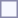<table style="border:1px solid #8888aa; background-color:#f7f8ff; padding:5px; font-size:95%; margin: 0px 12px 12px 0px;">
</table>
